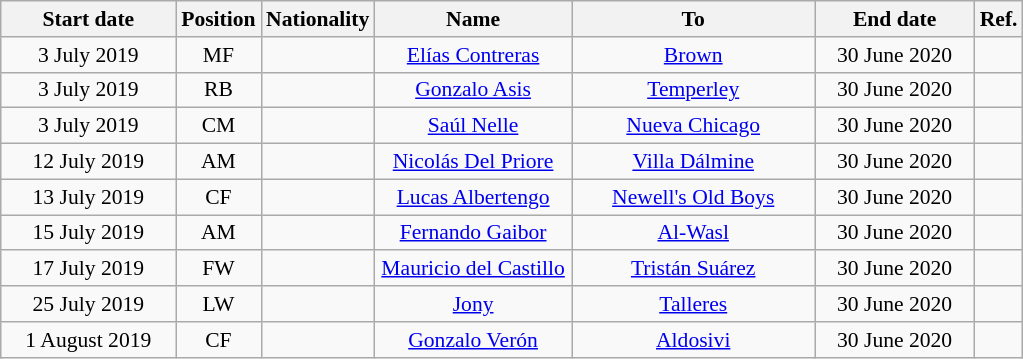<table class="wikitable" style="text-align:center; font-size:90%; ">
<tr>
<th style="background:#; color:#; width:110px;">Start date</th>
<th style="background:#; color:#; width:50px;">Position</th>
<th style="background:#; color:#; width:50px;">Nationality</th>
<th style="background:#; color:#; width:125px;">Name</th>
<th style="background:#; color:#; width:155px;">To</th>
<th style="background:#; color:#; width:100px;">End date</th>
<th style="background:#; color:#; width:25px;">Ref.</th>
</tr>
<tr>
<td>3 July 2019</td>
<td>MF</td>
<td></td>
<td><a href='#'>Elías Contreras</a></td>
<td> <a href='#'>Brown</a></td>
<td>30 June 2020</td>
<td></td>
</tr>
<tr>
<td>3 July 2019</td>
<td>RB</td>
<td></td>
<td><a href='#'>Gonzalo Asis</a></td>
<td> <a href='#'>Temperley</a></td>
<td>30 June 2020</td>
<td></td>
</tr>
<tr>
<td>3 July 2019</td>
<td>CM</td>
<td></td>
<td><a href='#'>Saúl Nelle</a></td>
<td> <a href='#'>Nueva Chicago</a></td>
<td>30 June 2020</td>
<td></td>
</tr>
<tr>
<td>12 July 2019</td>
<td>AM</td>
<td></td>
<td><a href='#'>Nicolás Del Priore</a></td>
<td> <a href='#'>Villa Dálmine</a></td>
<td>30 June 2020</td>
<td></td>
</tr>
<tr>
<td>13 July 2019</td>
<td>CF</td>
<td></td>
<td><a href='#'>Lucas Albertengo</a></td>
<td> <a href='#'>Newell's Old Boys</a></td>
<td>30 June 2020</td>
<td></td>
</tr>
<tr>
<td>15 July 2019</td>
<td>AM</td>
<td></td>
<td><a href='#'>Fernando Gaibor</a></td>
<td> <a href='#'>Al-Wasl</a></td>
<td>30 June 2020</td>
<td></td>
</tr>
<tr>
<td>17 July 2019</td>
<td>FW</td>
<td></td>
<td><a href='#'>Mauricio del Castillo</a></td>
<td> <a href='#'>Tristán Suárez</a></td>
<td>30 June 2020</td>
<td></td>
</tr>
<tr>
<td>25 July 2019</td>
<td>LW</td>
<td></td>
<td><a href='#'>Jony</a></td>
<td> <a href='#'>Talleres</a></td>
<td>30 June 2020</td>
<td></td>
</tr>
<tr>
<td>1 August 2019</td>
<td>CF</td>
<td></td>
<td><a href='#'>Gonzalo Verón</a></td>
<td> <a href='#'>Aldosivi</a></td>
<td>30 June 2020</td>
<td></td>
</tr>
</table>
